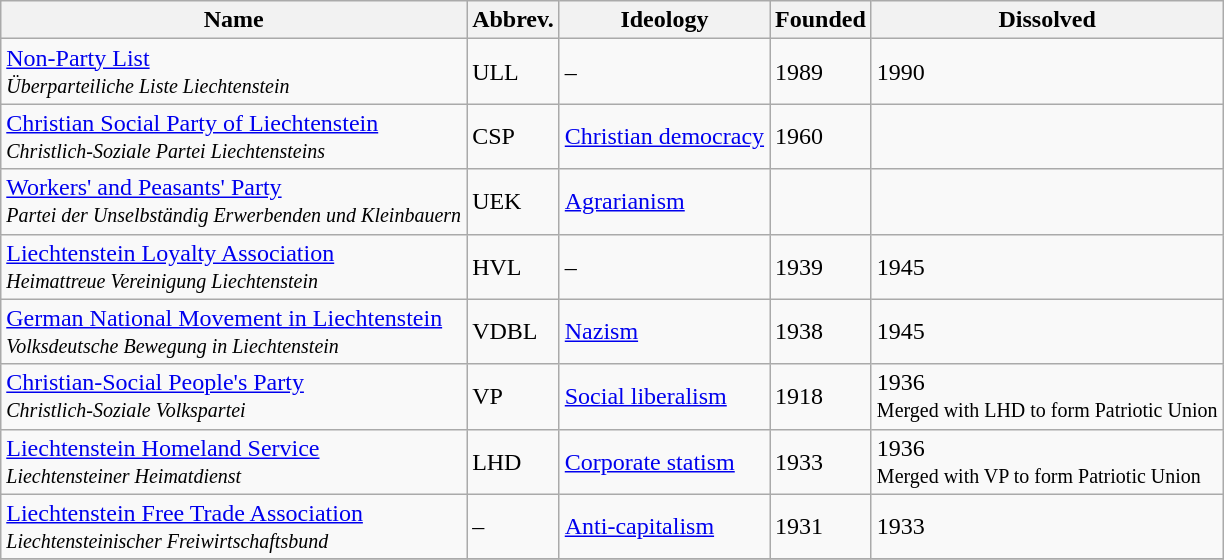<table class="wikitable sortable">
<tr>
<th>Name</th>
<th>Abbrev.</th>
<th>Ideology</th>
<th>Founded</th>
<th>Dissolved</th>
</tr>
<tr>
<td><a href='#'>Non-Party List</a><br><small><em>Überparteiliche Liste Liechtenstein</em></small></td>
<td>ULL</td>
<td>– </td>
<td>1989</td>
<td>1990</td>
</tr>
<tr>
<td><a href='#'>Christian Social Party of Liechtenstein</a><br><small><em>Christlich-Soziale Partei Liechtensteins</em></small></td>
<td>CSP</td>
<td><a href='#'>Christian democracy</a></td>
<td>1960</td>
<td></td>
</tr>
<tr>
<td><a href='#'>Workers' and Peasants' Party</a><br><small><em>Partei der Unselbständig Erwerbenden und Kleinbauern</em></small></td>
<td>UEK</td>
<td><a href='#'>Agrarianism</a></td>
<td></td>
<td></td>
</tr>
<tr>
<td><a href='#'>Liechtenstein Loyalty Association</a><br><small><em>Heimattreue Vereinigung Liechtenstein</em></small></td>
<td>HVL</td>
<td>–</td>
<td>1939</td>
<td>1945</td>
</tr>
<tr>
<td><a href='#'>German National Movement in Liechtenstein</a><br><small><em>Volksdeutsche Bewegung in Liechtenstein</em></small></td>
<td>VDBL</td>
<td><a href='#'>Nazism</a></td>
<td>1938</td>
<td>1945</td>
</tr>
<tr>
<td><a href='#'>Christian-Social People's Party</a><br><small><em>Christlich-Soziale Volkspartei</em></small></td>
<td>VP</td>
<td><a href='#'>Social liberalism</a></td>
<td>1918</td>
<td>1936<br><small>Merged with LHD to form Patriotic Union</small></td>
</tr>
<tr>
<td><a href='#'>Liechtenstein Homeland Service</a><br><small><em>Liechtensteiner Heimatdienst</em></small></td>
<td>LHD</td>
<td><a href='#'>Corporate statism</a></td>
<td>1933</td>
<td>1936<br><small>Merged with VP to form Patriotic Union</small></td>
</tr>
<tr>
<td><a href='#'>Liechtenstein Free Trade Association</a><br><small><em>Liechtensteinischer Freiwirtschaftsbund</em></small></td>
<td>–</td>
<td><a href='#'>Anti-capitalism</a></td>
<td>1931</td>
<td>1933</td>
</tr>
<tr>
</tr>
</table>
